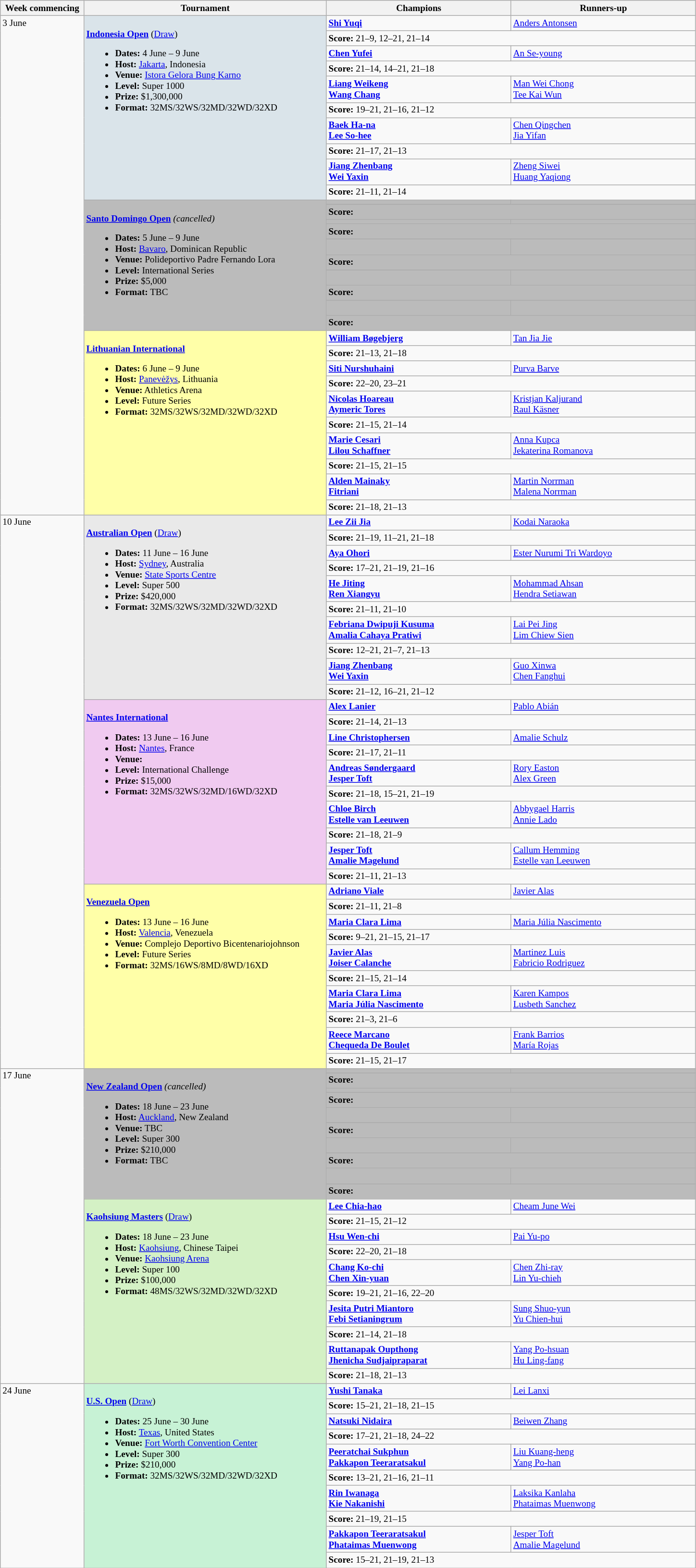<table class="wikitable" style="font-size:80%">
<tr>
<th width="110">Week commencing</th>
<th width="330">Tournament</th>
<th width="250">Champions</th>
<th width="250">Runners-up</th>
</tr>
<tr valign="top">
<td rowspan="30">3 June</td>
<td bgcolor="#DAE4EA" rowspan="10"><br><strong><a href='#'>Indonesia Open</a></strong> (<a href='#'>Draw</a>)<ul><li><strong>Dates:</strong> 4 June – 9 June</li><li><strong>Host:</strong> <a href='#'>Jakarta</a>, Indonesia</li><li><strong>Venue:</strong> <a href='#'>Istora Gelora Bung Karno</a></li><li><strong>Level:</strong> Super 1000</li><li><strong>Prize:</strong> $1,300,000</li><li><strong>Format:</strong> 32MS/32WS/32MD/32WD/32XD</li></ul></td>
<td><strong> <a href='#'>Shi Yuqi</a></strong></td>
<td> <a href='#'>Anders Antonsen</a></td>
</tr>
<tr>
<td colspan="2"><strong>Score:</strong> 21–9, 12–21, 21–14</td>
</tr>
<tr valign="top">
<td><strong> <a href='#'>Chen Yufei</a></strong></td>
<td> <a href='#'>An Se-young</a></td>
</tr>
<tr>
<td colspan="2"><strong>Score:</strong> 21–14, 14–21, 21–18</td>
</tr>
<tr valign="top">
<td><strong> <a href='#'>Liang Weikeng</a><br> <a href='#'>Wang Chang</a></strong></td>
<td> <a href='#'>Man Wei Chong</a><br> <a href='#'>Tee Kai Wun</a></td>
</tr>
<tr>
<td colspan="2"><strong>Score:</strong> 19–21, 21–16, 21–12</td>
</tr>
<tr valign="top">
<td><strong> <a href='#'>Baek Ha-na</a><br> <a href='#'>Lee So-hee</a></strong></td>
<td> <a href='#'>Chen Qingchen</a><br> <a href='#'>Jia Yifan</a></td>
</tr>
<tr>
<td colspan="2"><strong>Score:</strong> 21–17, 21–13</td>
</tr>
<tr valign="top">
<td><strong> <a href='#'>Jiang Zhenbang</a><br> <a href='#'>Wei Yaxin</a></strong></td>
<td> <a href='#'>Zheng Siwei</a><br> <a href='#'>Huang Yaqiong</a></td>
</tr>
<tr>
<td colspan="2"><strong>Score:</strong> 21–11, 21–14</td>
</tr>
<tr valign="top">
<td bgcolor="#BBBBBB" rowspan="10"><br><strong><a href='#'>Santo Domingo Open</a></strong> <em>(cancelled)</em><ul><li><strong>Dates:</strong> 5 June – 9 June</li><li><strong>Host:</strong> <a href='#'>Bavaro</a>, Dominican Republic</li><li><strong>Venue:</strong> Polideportivo Padre Fernando Lora</li><li><strong>Level:</strong> International Series</li><li><strong>Prize:</strong> $5,000</li><li><strong>Format:</strong> TBC</li></ul></td>
<td bgcolor="#BBBBBB"><strong> </strong></td>
<td bgcolor="#BBBBBB"></td>
</tr>
<tr bgcolor="#BBBBBB">
<td colspan="2"><strong>Score:</strong></td>
</tr>
<tr valign="top" bgcolor="#BBBBBB">
<td><strong> </strong></td>
<td></td>
</tr>
<tr bgcolor="#BBBBBB">
<td colspan="2"><strong>Score:</strong></td>
</tr>
<tr valign="top" bgcolor="#BBBBBB">
<td><strong> <br> </strong></td>
<td> <br></td>
</tr>
<tr bgcolor="#BBBBBB">
<td colspan="2"><strong>Score:</strong></td>
</tr>
<tr valign="top" bgcolor="#BBBBBB">
<td><strong> <br> </strong></td>
<td> <br></td>
</tr>
<tr bgcolor="#BBBBBB">
<td colspan="2"><strong>Score:</strong></td>
</tr>
<tr valign="top" bgcolor="#BBBBBB">
<td><strong> <br> </strong></td>
<td> <br></td>
</tr>
<tr bgcolor="#BBBBBB">
<td colspan="2"><strong>Score:</strong></td>
</tr>
<tr valign="top">
<td bgcolor="#FFFFA8" rowspan="10"><br><strong><a href='#'>Lithuanian International</a></strong><ul><li><strong>Dates:</strong> 6 June – 9 June</li><li><strong>Host:</strong> <a href='#'>Panevėžys</a>, Lithuania</li><li><strong>Venue:</strong> Athletics Arena</li><li><strong>Level:</strong> Future Series</li><li><strong>Format:</strong> 32MS/32WS/32MD/32WD/32XD</li></ul></td>
<td><strong> <a href='#'>William Bøgebjerg</a></strong></td>
<td> <a href='#'>Tan Jia Jie</a></td>
</tr>
<tr>
<td colspan="2"><strong>Score:</strong> 21–13, 21–18</td>
</tr>
<tr valign="top">
<td><strong> <a href='#'>Siti Nurshuhaini</a></strong></td>
<td> <a href='#'>Purva Barve</a></td>
</tr>
<tr>
<td colspan="2"><strong>Score:</strong> 22–20, 23–21</td>
</tr>
<tr valign="top">
<td><strong> <a href='#'>Nicolas Hoareau</a> <br> <a href='#'>Aymeric Tores</a></strong></td>
<td> <a href='#'>Kristjan Kaljurand</a><br> <a href='#'>Raul Käsner</a></td>
</tr>
<tr>
<td colspan="2"><strong>Score:</strong> 21–15, 21–14</td>
</tr>
<tr valign="top">
<td><strong> <a href='#'>Marie Cesari</a> <br> <a href='#'>Lilou Schaffner</a></strong></td>
<td> <a href='#'>Anna Kupca</a><br> <a href='#'>Jekaterina Romanova</a></td>
</tr>
<tr>
<td colspan="2"><strong>Score:</strong> 21–15, 21–15</td>
</tr>
<tr valign="top">
<td><strong> <a href='#'>Alden Mainaky</a> <br> <a href='#'>Fitriani</a></strong></td>
<td> <a href='#'>Martin Norrman</a><br> <a href='#'>Malena Norrman</a></td>
</tr>
<tr>
<td colspan="2"><strong>Score:</strong> 21–18, 21–13</td>
</tr>
<tr valign="top">
<td rowspan="30">10 June</td>
<td bgcolor="#E9E9E9" rowspan="10"><br><strong><a href='#'>Australian Open</a></strong> (<a href='#'>Draw</a>)<ul><li><strong>Dates:</strong> 11 June – 16 June</li><li><strong>Host:</strong> <a href='#'>Sydney</a>, Australia</li><li><strong>Venue:</strong> <a href='#'>State Sports Centre</a></li><li><strong>Level:</strong> Super 500</li><li><strong>Prize:</strong> $420,000</li><li><strong>Format:</strong> 32MS/32WS/32MD/32WD/32XD</li></ul></td>
<td><strong> <a href='#'>Lee Zii Jia</a></strong></td>
<td> <a href='#'>Kodai Naraoka</a></td>
</tr>
<tr>
<td colspan="2"><strong>Score:</strong> 21–19, 11–21, 21–18</td>
</tr>
<tr valign="top">
<td><strong> <a href='#'>Aya Ohori</a></strong></td>
<td> <a href='#'>Ester Nurumi Tri Wardoyo</a></td>
</tr>
<tr>
<td colspan="2"><strong>Score:</strong> 17–21, 21–19, 21–16</td>
</tr>
<tr valign="top">
<td><strong> <a href='#'>He Jiting</a><br> <a href='#'>Ren Xiangyu</a></strong></td>
<td> <a href='#'>Mohammad Ahsan</a><br> <a href='#'>Hendra Setiawan</a></td>
</tr>
<tr>
<td colspan="2"><strong>Score:</strong> 21–11, 21–10</td>
</tr>
<tr valign="top">
<td><strong> <a href='#'>Febriana Dwipuji Kusuma</a><br> <a href='#'>Amalia Cahaya Pratiwi</a></strong></td>
<td> <a href='#'>Lai Pei Jing</a><br> <a href='#'>Lim Chiew Sien</a></td>
</tr>
<tr>
<td colspan="2"><strong>Score:</strong> 12–21, 21–7, 21–13</td>
</tr>
<tr valign="top">
<td><strong> <a href='#'>Jiang Zhenbang</a><br> <a href='#'>Wei Yaxin</a></strong></td>
<td> <a href='#'>Guo Xinwa</a><br> <a href='#'>Chen Fanghui</a></td>
</tr>
<tr>
<td colspan="2"><strong>Score:</strong> 21–12, 16–21, 21–12</td>
</tr>
<tr valign="top">
<td bgcolor="#F0CAF0" rowspan="10"><br><strong><a href='#'>Nantes International</a></strong><ul><li><strong>Dates:</strong> 13 June – 16 June</li><li><strong>Host:</strong> <a href='#'>Nantes</a>, France</li><li><strong>Venue:</strong> </li><li><strong>Level:</strong> International Challenge</li><li><strong>Prize:</strong> $15,000</li><li><strong>Format:</strong> 32MS/32WS/32MD/16WD/32XD</li></ul></td>
<td><strong> <a href='#'>Alex Lanier</a></strong></td>
<td> <a href='#'>Pablo Abián</a></td>
</tr>
<tr>
<td colspan="2"><strong>Score:</strong> 21–14, 21–13</td>
</tr>
<tr valign="top">
<td><strong> <a href='#'>Line Christophersen</a></strong></td>
<td> <a href='#'>Amalie Schulz</a></td>
</tr>
<tr>
<td colspan="2"><strong>Score:</strong> 21–17, 21–11</td>
</tr>
<tr valign="top">
<td><strong> <a href='#'>Andreas Søndergaard</a><br> <a href='#'>Jesper Toft</a></strong></td>
<td> <a href='#'>Rory Easton</a><br> <a href='#'>Alex Green</a></td>
</tr>
<tr>
<td colspan="2"><strong>Score:</strong> 21–18, 15–21, 21–19</td>
</tr>
<tr valign="top">
<td><strong> <a href='#'>Chloe Birch</a><br> <a href='#'>Estelle van Leeuwen</a></strong></td>
<td> <a href='#'>Abbygael Harris</a><br> <a href='#'>Annie Lado</a></td>
</tr>
<tr>
<td colspan="2"><strong>Score:</strong> 21–18, 21–9</td>
</tr>
<tr valign="top">
<td><strong> <a href='#'>Jesper Toft</a><br> <a href='#'>Amalie Magelund</a></strong></td>
<td> <a href='#'>Callum Hemming</a><br> <a href='#'>Estelle van Leeuwen</a></td>
</tr>
<tr>
<td colspan="2"><strong>Score:</strong> 21–11, 21–13</td>
</tr>
<tr valign="top">
<td bgcolor="#FFFFA8" rowspan="10"><br><strong><a href='#'>Venezuela Open</a></strong><ul><li><strong>Dates:</strong> 13 June – 16 June</li><li><strong>Host:</strong> <a href='#'>Valencia</a>, Venezuela</li><li><strong>Venue:</strong> Complejo Deportivo Bicentenariojohnson</li><li><strong>Level:</strong> Future Series</li><li><strong>Format:</strong> 32MS/16WS/8MD/8WD/16XD</li></ul></td>
<td><strong> <a href='#'>Adriano Viale</a></strong></td>
<td> <a href='#'>Javier Alas</a></td>
</tr>
<tr>
<td colspan="2"><strong>Score:</strong> 21–11, 21–8</td>
</tr>
<tr valign="top">
<td><strong> <a href='#'>Maria Clara Lima</a></strong></td>
<td> <a href='#'>Maria Júlia Nascimento</a></td>
</tr>
<tr>
<td colspan="2"><strong>Score:</strong> 9–21, 21–15, 21–17</td>
</tr>
<tr valign="top">
<td><strong> <a href='#'>Javier Alas</a> <br> <a href='#'>Joiser Calanche</a></strong></td>
<td> <a href='#'>Martinez Luis</a> <br> <a href='#'>Fabricio Rodriguez</a></td>
</tr>
<tr>
<td colspan="2"><strong>Score:</strong> 21–15, 21–14</td>
</tr>
<tr valign="top">
<td><strong> <a href='#'>Maria Clara Lima</a> <br> <a href='#'>Maria Júlia Nascimento</a></strong></td>
<td> <a href='#'>Karen Kampos</a> <br> <a href='#'>Lusbeth Sanchez</a></td>
</tr>
<tr>
<td colspan="2"><strong>Score:</strong> 21–3, 21–6</td>
</tr>
<tr valign="top">
<td><strong> <a href='#'>Reece Marcano</a> <br> <a href='#'>Chequeda De Boulet</a></strong></td>
<td> <a href='#'>Frank Barrios</a> <br> <a href='#'>María Rojas</a></td>
</tr>
<tr>
<td colspan="2"><strong>Score:</strong> 21–15, 21–17</td>
</tr>
<tr valign="top">
<td rowspan="20">17 June</td>
<td bgcolor="#BBBBBB" rowspan="10"><br><strong><a href='#'>New Zealand Open</a></strong> <em>(cancelled)</em><ul><li><strong>Dates:</strong> 18 June – 23 June</li><li><strong>Host:</strong> <a href='#'>Auckland</a>, New Zealand</li><li><strong>Venue:</strong> TBC</li><li><strong>Level:</strong> Super 300</li><li><strong>Prize:</strong> $210,000</li><li><strong>Format:</strong> TBC</li></ul></td>
<td bgcolor="#BBBBBB"><strong> </strong></td>
<td bgcolor="#BBBBBB"></td>
</tr>
<tr bgcolor="#BBBBBB">
<td colspan="2"><strong>Score:</strong></td>
</tr>
<tr valign="top" bgcolor="#BBBBBB">
<td><strong> </strong></td>
<td></td>
</tr>
<tr bgcolor="#BBBBBB">
<td colspan="2"><strong>Score:</strong></td>
</tr>
<tr valign="top" bgcolor="#BBBBBB">
<td><strong> <br> </strong></td>
<td> <br></td>
</tr>
<tr bgcolor="#BBBBBB">
<td colspan="2"><strong>Score:</strong></td>
</tr>
<tr valign="top" bgcolor="#BBBBBB">
<td><strong> <br> </strong></td>
<td> <br></td>
</tr>
<tr bgcolor="#BBBBBB">
<td colspan="2"><strong>Score:</strong></td>
</tr>
<tr valign="top" bgcolor="#BBBBBB">
<td><strong> <br> </strong></td>
<td> <br></td>
</tr>
<tr bgcolor="#BBBBBB">
<td colspan="2"><strong>Score:</strong></td>
</tr>
<tr valign="top">
<td bgcolor="#D4F1C5" rowspan="10"><br><strong><a href='#'>Kaohsiung Masters</a></strong> (<a href='#'>Draw</a>)<ul><li><strong>Dates:</strong> 18 June – 23 June</li><li><strong>Host:</strong> <a href='#'>Kaohsiung</a>, Chinese Taipei</li><li><strong>Venue:</strong> <a href='#'>Kaohsiung Arena</a></li><li><strong>Level:</strong> Super 100</li><li><strong>Prize:</strong> $100,000</li><li><strong>Format:</strong> 48MS/32WS/32MD/32WD/32XD</li></ul></td>
<td><strong> <a href='#'>Lee Chia-hao</a></strong></td>
<td> <a href='#'>Cheam June Wei</a></td>
</tr>
<tr>
<td colspan="2"><strong>Score:</strong> 21–15, 21–12</td>
</tr>
<tr valign="top">
<td><strong> <a href='#'>Hsu Wen-chi</a></strong></td>
<td> <a href='#'>Pai Yu-po</a></td>
</tr>
<tr>
<td colspan="2"><strong>Score:</strong> 22–20, 21–18</td>
</tr>
<tr valign="top">
<td><strong> <a href='#'>Chang Ko-chi</a><br> <a href='#'>Chen Xin-yuan</a></strong></td>
<td> <a href='#'>Chen Zhi-ray</a><br> <a href='#'>Lin Yu-chieh</a></td>
</tr>
<tr>
<td colspan="2"><strong>Score:</strong> 19–21, 21–16, 22–20</td>
</tr>
<tr valign="top">
<td><strong> <a href='#'>Jesita Putri Miantoro</a><br> <a href='#'>Febi Setianingrum</a></strong></td>
<td> <a href='#'>Sung Shuo-yun</a><br> <a href='#'>Yu Chien-hui</a></td>
</tr>
<tr>
<td colspan="2"><strong>Score:</strong> 21–14, 21–18</td>
</tr>
<tr valign="top">
<td><strong> <a href='#'>Ruttanapak Oupthong</a> <br> <a href='#'>Jhenicha Sudjaipraparat</a></strong></td>
<td> <a href='#'>Yang Po-hsuan</a><br> <a href='#'>Hu Ling-fang</a></td>
</tr>
<tr>
<td colspan="2"><strong>Score:</strong> 21–18, 21–13</td>
</tr>
<tr valign="top">
<td rowspan="10">24 June</td>
<td bgcolor="#C7F2D5" rowspan="10"><br><strong><a href='#'>U.S. Open</a></strong> (<a href='#'>Draw</a>)<ul><li><strong>Dates:</strong> 25 June – 30 June</li><li><strong>Host:</strong> <a href='#'>Texas</a>, United States</li><li><strong>Venue:</strong> <a href='#'>Fort Worth Convention Center</a></li><li><strong>Level:</strong> Super 300</li><li><strong>Prize:</strong> $210,000</li><li><strong>Format:</strong> 32MS/32WS/32MD/32WD/32XD</li></ul></td>
<td><strong> <a href='#'>Yushi Tanaka</a> </strong></td>
<td> <a href='#'>Lei Lanxi</a></td>
</tr>
<tr>
<td colspan="2"><strong>Score:</strong> 15–21, 21–18, 21–15</td>
</tr>
<tr valign="top">
<td><strong> <a href='#'>Natsuki Nidaira</a></strong></td>
<td> <a href='#'>Beiwen Zhang</a></td>
</tr>
<tr>
<td colspan="2"><strong>Score:</strong> 17–21, 21–18, 24–22</td>
</tr>
<tr valign="top">
<td><strong> <a href='#'>Peeratchai Sukphun</a><br> <a href='#'>Pakkapon Teeraratsakul</a></strong></td>
<td> <a href='#'>Liu Kuang-heng</a><br> <a href='#'>Yang Po-han</a></td>
</tr>
<tr>
<td colspan="2"><strong>Score:</strong> 13–21, 21–16, 21–11</td>
</tr>
<tr valign="top">
<td><strong> <a href='#'>Rin Iwanaga</a> <br> <a href='#'>Kie Nakanishi</a></strong></td>
<td> <a href='#'>Laksika Kanlaha</a> <br> <a href='#'>Phataimas Muenwong</a></td>
</tr>
<tr>
<td colspan="2"><strong>Score:</strong> 21–19, 21–15</td>
</tr>
<tr valign="top">
<td><strong> <a href='#'>Pakkapon Teeraratsakul</a><br> <a href='#'>Phataimas Muenwong</a></strong></td>
<td> <a href='#'>Jesper Toft</a><br> <a href='#'>Amalie Magelund</a></td>
</tr>
<tr>
<td colspan="2"><strong>Score:</strong> 15–21, 21–19, 21–13</td>
</tr>
</table>
